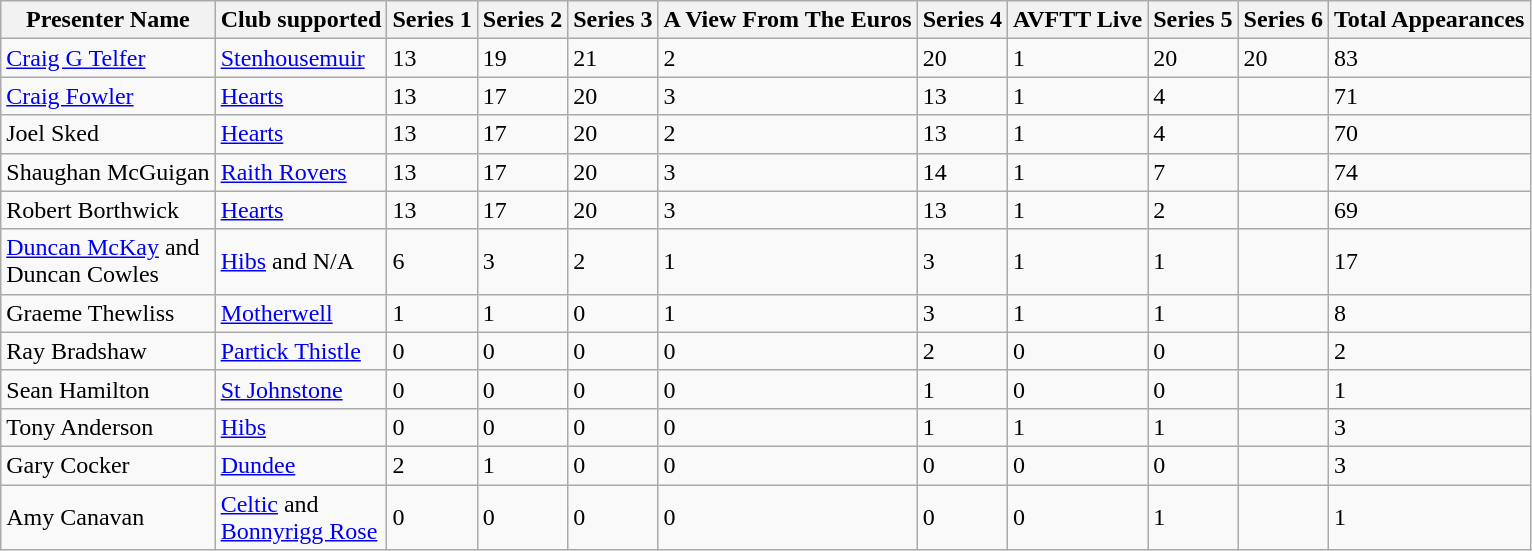<table class="wikitable">
<tr>
<th>Presenter Name</th>
<th>Club supported</th>
<th>Series 1</th>
<th>Series 2</th>
<th>Series 3</th>
<th>A View From The Euros</th>
<th>Series 4</th>
<th>AVFTT Live</th>
<th>Series 5</th>
<th>Series  6</th>
<th>Total Appearances</th>
</tr>
<tr>
<td><a href='#'>Craig G Telfer</a></td>
<td><a href='#'>Stenhousemuir</a></td>
<td>13</td>
<td>19</td>
<td>21</td>
<td>2</td>
<td>20</td>
<td>1</td>
<td>20</td>
<td>20</td>
<td>83</td>
</tr>
<tr>
<td><a href='#'>Craig Fowler</a></td>
<td><a href='#'>Hearts</a></td>
<td>13</td>
<td>17</td>
<td>20</td>
<td>3</td>
<td>13</td>
<td>1</td>
<td>4</td>
<td></td>
<td>71</td>
</tr>
<tr>
<td>Joel Sked</td>
<td><a href='#'>Hearts</a></td>
<td>13</td>
<td>17</td>
<td>20</td>
<td>2</td>
<td>13</td>
<td>1</td>
<td>4</td>
<td></td>
<td>70</td>
</tr>
<tr>
<td>Shaughan McGuigan</td>
<td><a href='#'>Raith Rovers</a></td>
<td>13</td>
<td>17</td>
<td>20</td>
<td>3</td>
<td>14</td>
<td>1</td>
<td>7</td>
<td></td>
<td>74</td>
</tr>
<tr>
<td>Robert Borthwick </td>
<td><a href='#'>Hearts</a></td>
<td>13</td>
<td>17</td>
<td>20</td>
<td>3</td>
<td>13</td>
<td>1</td>
<td>2</td>
<td></td>
<td>69</td>
</tr>
<tr>
<td><a href='#'>Duncan McKay</a> and <br>Duncan Cowles</td>
<td><a href='#'>Hibs</a> and N/A</td>
<td>6</td>
<td>3</td>
<td>2</td>
<td>1</td>
<td>3</td>
<td>1</td>
<td>1</td>
<td></td>
<td>17</td>
</tr>
<tr>
<td>Graeme Thewliss </td>
<td><a href='#'>Motherwell</a></td>
<td>1</td>
<td>1</td>
<td>0</td>
<td>1</td>
<td>3</td>
<td>1</td>
<td>1</td>
<td></td>
<td>8</td>
</tr>
<tr>
<td>Ray Bradshaw</td>
<td><a href='#'>Partick Thistle</a></td>
<td>0</td>
<td>0</td>
<td>0</td>
<td>0</td>
<td>2</td>
<td>0</td>
<td>0</td>
<td></td>
<td>2</td>
</tr>
<tr>
<td>Sean Hamilton</td>
<td><a href='#'>St Johnstone</a></td>
<td>0</td>
<td>0</td>
<td>0</td>
<td>0</td>
<td>1</td>
<td>0</td>
<td>0</td>
<td></td>
<td>1</td>
</tr>
<tr>
<td>Tony Anderson</td>
<td><a href='#'>Hibs</a></td>
<td>0</td>
<td>0</td>
<td>0</td>
<td>0</td>
<td>1</td>
<td>1</td>
<td>1</td>
<td></td>
<td>3</td>
</tr>
<tr>
<td>Gary Cocker </td>
<td><a href='#'>Dundee</a></td>
<td>2</td>
<td>1</td>
<td>0</td>
<td>0</td>
<td>0</td>
<td>0</td>
<td>0</td>
<td></td>
<td>3</td>
</tr>
<tr>
<td>Amy Canavan</td>
<td><a href='#'>Celtic</a> and <br><a href='#'>Bonnyrigg Rose</a></td>
<td>0</td>
<td>0</td>
<td>0</td>
<td>0</td>
<td>0</td>
<td>0</td>
<td>1</td>
<td></td>
<td>1</td>
</tr>
</table>
